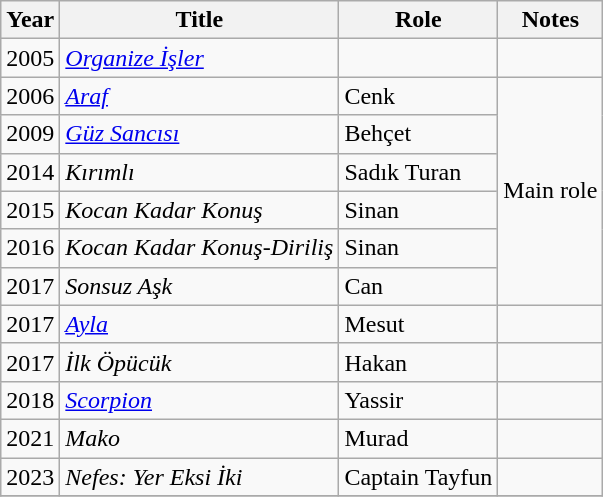<table class="wikitable sortable">
<tr>
<th>Year</th>
<th>Title</th>
<th class="unsortable">Role</th>
<th class="unsortable">Notes</th>
</tr>
<tr>
<td>2005</td>
<td><em><a href='#'>Organize İşler</a> </em></td>
<td></td>
<td></td>
</tr>
<tr>
<td>2006</td>
<td><em><a href='#'>Araf</a></em></td>
<td>Cenk</td>
<td rowspan="6">Main role</td>
</tr>
<tr>
<td>2009</td>
<td><em><a href='#'>Güz Sancısı</a></em></td>
<td>Behçet</td>
</tr>
<tr>
<td>2014</td>
<td><em>Kırımlı</em></td>
<td>Sadık Turan</td>
</tr>
<tr>
<td>2015</td>
<td><em>Kocan Kadar Konuş</em></td>
<td>Sinan</td>
</tr>
<tr>
<td>2016</td>
<td><em>Kocan Kadar Konuş-Diriliş</em></td>
<td>Sinan</td>
</tr>
<tr>
<td>2017</td>
<td><em>Sonsuz Aşk</em></td>
<td>Can</td>
</tr>
<tr>
<td>2017</td>
<td><em><a href='#'>Ayla</a></em></td>
<td>Mesut</td>
<td></td>
</tr>
<tr>
<td>2017</td>
<td><em>İlk Öpücük</em></td>
<td>Hakan</td>
<td></td>
</tr>
<tr>
<td>2018</td>
<td><em><a href='#'>Scorpion</a></em></td>
<td>Yassir</td>
<td></td>
</tr>
<tr>
<td>2021</td>
<td><em>Mako</em></td>
<td>Murad</td>
<td></td>
</tr>
<tr>
<td>2023</td>
<td><em>Nefes: Yer Eksi İki</em></td>
<td>Captain Tayfun</td>
<td></td>
</tr>
<tr>
</tr>
</table>
